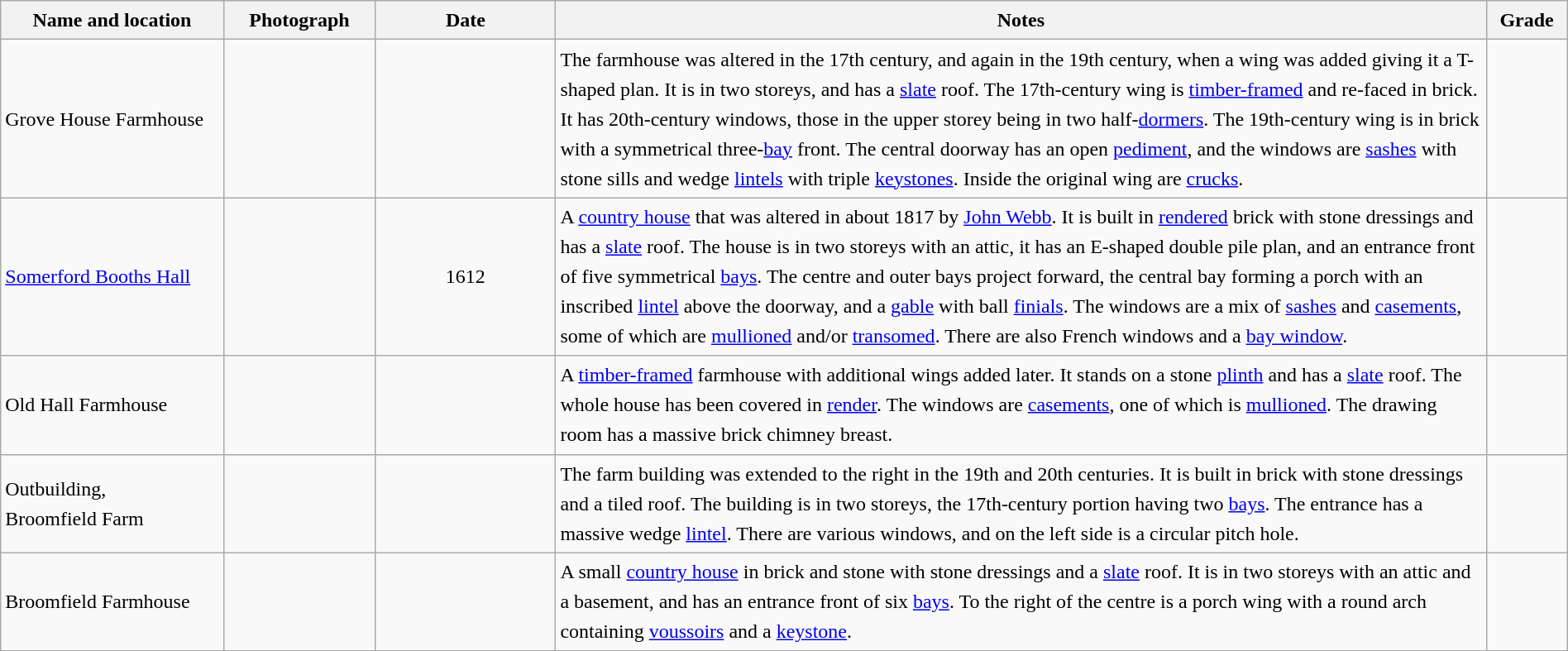<table class="wikitable sortable plainrowheaders" style="width:100%;border:0px;text-align:left;line-height:150%;">
<tr>
<th scope="col"  style="width:150px">Name and location</th>
<th scope="col"  style="width:100px" class="unsortable">Photograph</th>
<th scope="col"  style="width:120px">Date</th>
<th scope="col"  style="width:650px" class="unsortable">Notes</th>
<th scope="col"  style="width:50px">Grade</th>
</tr>
<tr>
<td>Grove House Farmhouse<br><small></small></td>
<td></td>
<td align="center"></td>
<td>The farmhouse was altered in the 17th century, and again in the 19th century, when a wing was added giving it a T-shaped plan.  It is in two storeys, and has a <a href='#'>slate</a> roof.  The 17th-century wing is <a href='#'>timber-framed</a> and re-faced in brick.  It has 20th-century windows, those in the upper storey being in two half-<a href='#'>dormers</a>.  The 19th-century wing is in brick with a symmetrical three-<a href='#'>bay</a> front.  The central doorway has an open <a href='#'>pediment</a>, and the windows are <a href='#'>sashes</a> with stone sills and wedge <a href='#'>lintels</a> with triple <a href='#'>keystones</a>.  Inside the original wing are <a href='#'>crucks</a>.</td>
<td align="center" ></td>
</tr>
<tr>
<td><a href='#'>Somerford Booths Hall</a><br><small></small></td>
<td></td>
<td align="center">1612</td>
<td>A <a href='#'>country house</a> that was altered in about 1817 by <a href='#'>John Webb</a>.  It is built in <a href='#'>rendered</a> brick with stone dressings and has a <a href='#'>slate</a> roof.  The house is in two storeys with an attic, it has an E-shaped double pile plan, and an entrance front of five symmetrical <a href='#'>bays</a>.  The centre and outer bays project forward, the central bay forming a porch with an inscribed <a href='#'>lintel</a> above the doorway, and a <a href='#'>gable</a> with ball <a href='#'>finials</a>.  The windows are a mix of <a href='#'>sashes</a> and <a href='#'>casements</a>, some of which are <a href='#'>mullioned</a> and/or <a href='#'>transomed</a>.  There are also French windows and a <a href='#'>bay window</a>.</td>
<td align="center" ></td>
</tr>
<tr>
<td>Old Hall Farmhouse<br><small></small></td>
<td></td>
<td align="center"></td>
<td>A <a href='#'>timber-framed</a> farmhouse with additional wings added later.  It stands on a stone <a href='#'>plinth</a> and has a <a href='#'>slate</a> roof.  The whole house has been covered in <a href='#'>render</a>.  The windows are <a href='#'>casements</a>, one of which is <a href='#'>mullioned</a>.  The drawing room has a massive brick chimney breast.</td>
<td align="center" ></td>
</tr>
<tr>
<td>Outbuilding,<br>Broomfield Farm<br><small></small></td>
<td></td>
<td align="center"></td>
<td>The farm building was extended to the right in the 19th and 20th centuries.  It is built in brick with stone dressings and a tiled roof.  The building is in two storeys, the 17th-century portion having two <a href='#'>bays</a>.  The entrance has a massive wedge <a href='#'>lintel</a>.  There are various windows, and on the left side is a circular pitch hole.</td>
<td align="center" ></td>
</tr>
<tr>
<td>Broomfield Farmhouse<br><small></small></td>
<td></td>
<td align="center"></td>
<td>A small <a href='#'>country house</a> in brick and stone with stone dressings and a <a href='#'>slate</a> roof.  It is in two storeys with an attic and a basement, and has an entrance front of six <a href='#'>bays</a>.  To the right of the centre is a porch wing with a round arch containing <a href='#'>voussoirs</a> and a <a href='#'>keystone</a>.</td>
<td align="center" ></td>
</tr>
<tr>
</tr>
</table>
